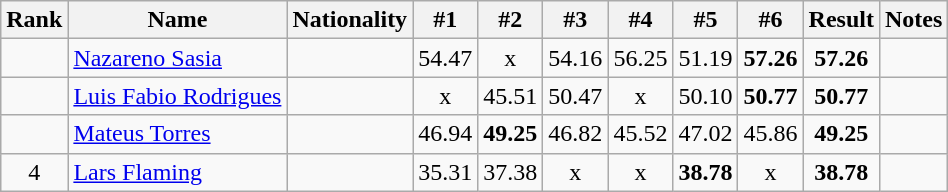<table class="wikitable sortable" style="text-align:center">
<tr>
<th>Rank</th>
<th>Name</th>
<th>Nationality</th>
<th>#1</th>
<th>#2</th>
<th>#3</th>
<th>#4</th>
<th>#5</th>
<th>#6</th>
<th>Result</th>
<th>Notes</th>
</tr>
<tr>
<td></td>
<td align=left><a href='#'>Nazareno Sasia</a></td>
<td align=left></td>
<td>54.47</td>
<td>x</td>
<td>54.16</td>
<td>56.25</td>
<td>51.19</td>
<td><strong>57.26</strong></td>
<td><strong>57.26</strong></td>
<td></td>
</tr>
<tr>
<td></td>
<td align=left><a href='#'>Luis Fabio Rodrigues</a></td>
<td align=left></td>
<td>x</td>
<td>45.51</td>
<td>50.47</td>
<td>x</td>
<td>50.10</td>
<td><strong>50.77</strong></td>
<td><strong>50.77</strong></td>
<td></td>
</tr>
<tr>
<td></td>
<td align=left><a href='#'>Mateus Torres</a></td>
<td align=left></td>
<td>46.94</td>
<td><strong>49.25</strong></td>
<td>46.82</td>
<td>45.52</td>
<td>47.02</td>
<td>45.86</td>
<td><strong>49.25</strong></td>
<td></td>
</tr>
<tr>
<td>4</td>
<td align=left><a href='#'>Lars Flaming</a></td>
<td align=left></td>
<td>35.31</td>
<td>37.38</td>
<td>x</td>
<td>x</td>
<td><strong>38.78</strong></td>
<td>x</td>
<td><strong>38.78</strong></td>
<td></td>
</tr>
</table>
